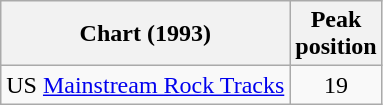<table class="wikitable" border="1">
<tr>
<th>Chart (1993)</th>
<th>Peak<br>position</th>
</tr>
<tr>
<td>US <a href='#'>Mainstream Rock Tracks</a></td>
<td align="center">19</td>
</tr>
</table>
